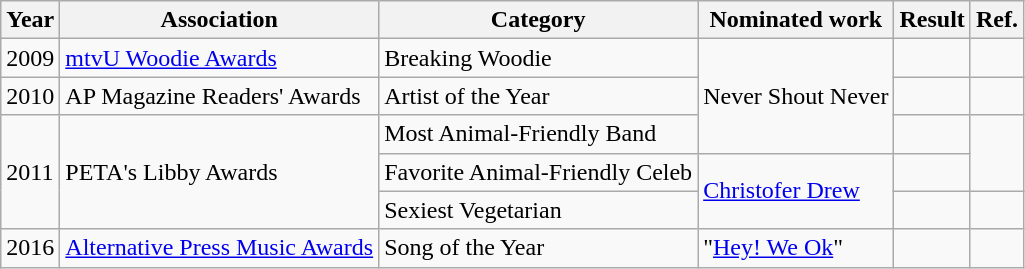<table class="wikitable sortable">
<tr>
<th>Year</th>
<th>Association</th>
<th>Category</th>
<th>Nominated work</th>
<th>Result</th>
<th>Ref.</th>
</tr>
<tr>
<td>2009</td>
<td><a href='#'>mtvU Woodie Awards</a></td>
<td>Breaking Woodie</td>
<td rowspan="3">Never Shout Never</td>
<td></td>
<td style="text-align:center;"></td>
</tr>
<tr>
<td>2010</td>
<td>AP Magazine Readers' Awards</td>
<td>Artist of the Year</td>
<td></td>
<td style="text-align:center;"></td>
</tr>
<tr>
<td rowspan="3">2011</td>
<td rowspan="3">PETA's Libby Awards</td>
<td>Most Animal-Friendly Band</td>
<td></td>
<td style="text-align:center;" rowspan="2"></td>
</tr>
<tr>
<td>Favorite Animal-Friendly Celeb</td>
<td rowspan="2"><a href='#'>Christofer Drew</a></td>
<td></td>
</tr>
<tr>
<td>Sexiest Vegetarian</td>
<td></td>
<td style="text-align:center;"></td>
</tr>
<tr>
<td>2016</td>
<td><a href='#'>Alternative Press Music Awards</a></td>
<td>Song of the Year</td>
<td>"<a href='#'>Hey! We Ok</a>"</td>
<td></td>
<td style="text-align:center;"></td>
</tr>
</table>
